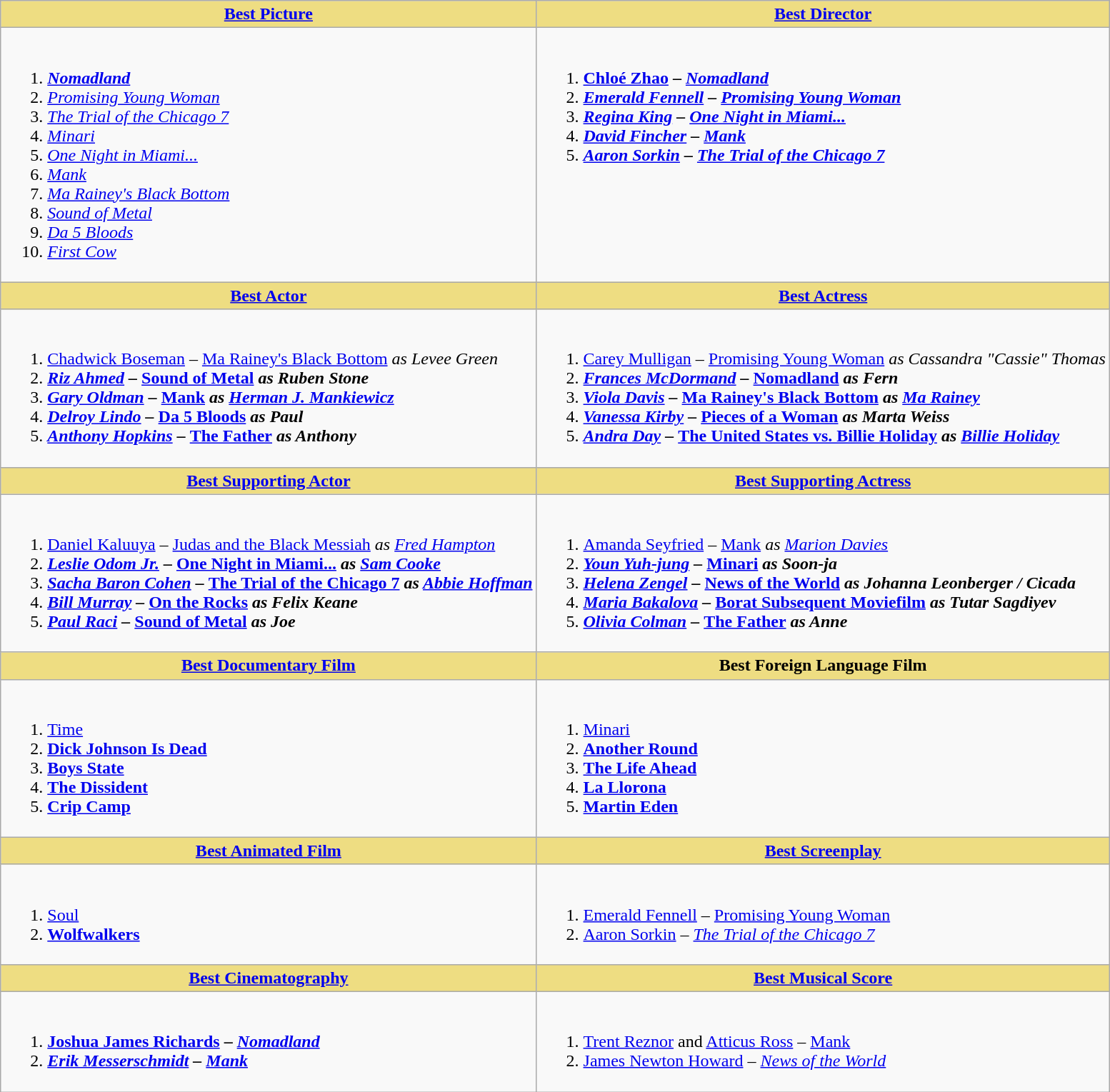<table class=wikitable style="width="100%">
<tr>
<th style="background:#EEDD82;" ! style="width="50%"><a href='#'>Best Picture</a></th>
<th style="background:#EEDD82;" ! style="width="50%"><a href='#'>Best Director</a></th>
</tr>
<tr>
<td valign="top"><br><ol><li><strong><em><a href='#'>Nomadland</a></em></strong></li><li><em><a href='#'>Promising Young Woman</a></em></li><li><em><a href='#'>The Trial of the Chicago 7</a></em></li><li><em><a href='#'>Minari</a></em></li><li><em><a href='#'>One Night in Miami...</a></em></li><li><em><a href='#'>Mank</a></em></li><li><em><a href='#'>Ma Rainey's Black Bottom</a></em></li><li><em><a href='#'>Sound of Metal</a></em></li><li><em><a href='#'>Da 5 Bloods</a></em></li><li><em><a href='#'>First Cow</a></em></li></ol></td>
<td valign="top"><br><ol><li><strong><a href='#'>Chloé Zhao</a> – <em><a href='#'>Nomadland</a><strong><em></li><li><a href='#'>Emerald Fennell</a> – </em><a href='#'>Promising Young Woman</a><em></li><li><a href='#'>Regina King</a> – </em><a href='#'>One Night in Miami...</a><em></li><li><a href='#'>David Fincher</a> – </em><a href='#'>Mank</a><em></li><li><a href='#'>Aaron Sorkin</a> – </em><a href='#'>The Trial of the Chicago 7</a><em></li></ol></td>
</tr>
<tr>
<th style="background:#EEDD82;" ! style="width="50%"><a href='#'>Best Actor</a></th>
<th style="background:#EEDD82;" ! style="width="50%"><a href='#'>Best Actress</a></th>
</tr>
<tr>
<td valign="top"><br><ol><li></strong><a href='#'>Chadwick Boseman</a> – </em><a href='#'>Ma Rainey's Black Bottom</a><em> as Levee Green<strong></li><li><a href='#'>Riz Ahmed</a> – </em><a href='#'>Sound of Metal</a><em> as Ruben Stone</li><li><a href='#'>Gary Oldman</a> – </em><a href='#'>Mank</a><em> as <a href='#'>Herman J. Mankiewicz</a></li><li><a href='#'>Delroy Lindo</a> – </em><a href='#'>Da 5 Bloods</a><em> as Paul</li><li><a href='#'>Anthony Hopkins</a> – </em><a href='#'>The Father</a><em> as Anthony</li></ol></td>
<td valign="top"><br><ol><li></strong><a href='#'>Carey Mulligan</a> – </em><a href='#'>Promising Young Woman</a><em> as Cassandra "Cassie" Thomas<strong></li><li><a href='#'>Frances McDormand</a> – </em><a href='#'>Nomadland</a><em> as Fern</li><li><a href='#'>Viola Davis</a> – </em><a href='#'>Ma Rainey's Black Bottom</a><em> as <a href='#'>Ma Rainey</a></li><li><a href='#'>Vanessa Kirby</a> – </em><a href='#'>Pieces of a Woman</a><em> as Marta Weiss</li><li><a href='#'>Andra Day</a> – </em><a href='#'>The United States vs. Billie Holiday</a><em> as <a href='#'>Billie Holiday</a></li></ol></td>
</tr>
<tr>
<th style="background:#EEDD82;" ! style="width="50%"><a href='#'>Best Supporting Actor</a></th>
<th style="background:#EEDD82;" ! style="width="50%"><a href='#'>Best Supporting Actress</a></th>
</tr>
<tr>
<td valign="top"><br><ol><li></strong><a href='#'>Daniel Kaluuya</a> – </em><a href='#'>Judas and the Black Messiah</a><em> as <a href='#'>Fred Hampton</a><strong></li><li><a href='#'>Leslie Odom Jr.</a> – </em><a href='#'>One Night in Miami...</a><em> as <a href='#'>Sam Cooke</a></li><li><a href='#'>Sacha Baron Cohen</a> – </em><a href='#'>The Trial of the Chicago 7</a><em> as <a href='#'>Abbie Hoffman</a></li><li><a href='#'>Bill Murray</a> – </em><a href='#'>On the Rocks</a><em> as Felix Keane</li><li><a href='#'>Paul Raci</a> – </em><a href='#'>Sound of Metal</a><em> as Joe</li></ol></td>
<td valign="top"><br><ol><li></strong><a href='#'>Amanda Seyfried</a> – </em><a href='#'>Mank</a><em> as <a href='#'>Marion Davies</a><strong></li><li><a href='#'>Youn Yuh-jung</a> – </em><a href='#'>Minari</a><em> as Soon-ja</li><li><a href='#'>Helena Zengel</a> – </em><a href='#'>News of the World</a><em> as Johanna Leonberger / Cicada</li><li><a href='#'>Maria Bakalova</a> – </em><a href='#'>Borat Subsequent Moviefilm</a><em> as Tutar Sagdiyev</li><li><a href='#'>Olivia Colman</a> – </em><a href='#'>The Father</a><em> as Anne</li></ol></td>
</tr>
<tr>
<th style="background:#EEDD82;" ! style="width="50%"><a href='#'>Best Documentary Film</a></th>
<th style="background:#EEDD82;" ! style="width="50%">Best Foreign Language Film</th>
</tr>
<tr>
<td valign="top"><br><ol><li></em></strong><a href='#'>Time</a><strong><em></li><li></em><a href='#'>Dick Johnson Is Dead</a><em></li><li></em><a href='#'>Boys State</a><em></li><li></em><a href='#'>The Dissident</a><em></li><li></em><a href='#'>Crip Camp</a><em></li></ol></td>
<td valign="top"><br><ol><li></em></strong><a href='#'>Minari</a><strong><em></li><li></em><a href='#'>Another Round</a><em></li><li></em><a href='#'>The Life Ahead</a><em></li><li></em><a href='#'>La Llorona</a><em></li><li></em><a href='#'>Martin Eden</a><em></li></ol></td>
</tr>
<tr>
<th style="background:#EEDD82;" ! style="width="50%"><a href='#'>Best Animated Film</a></th>
<th style="background:#EEDD82;" ! style="width="50%"><a href='#'>Best Screenplay</a></th>
</tr>
<tr>
<td valign="top"><br><ol><li></em></strong><a href='#'>Soul</a><strong><em></li><li></em><a href='#'>Wolfwalkers</a><em></li></ol></td>
<td valign="top"><br><ol><li></strong><a href='#'>Emerald Fennell</a> – </em><a href='#'>Promising Young Woman</a></em></strong></li><li><a href='#'>Aaron Sorkin</a> – <em><a href='#'>The Trial of the Chicago 7</a></em></li></ol></td>
</tr>
<tr>
<th style="background:#EEDD82;" ! style="width="50%"><a href='#'>Best Cinematography</a></th>
<th style="background:#EEDD82;" ! style="width="50%"><a href='#'>Best Musical Score</a></th>
</tr>
<tr>
<td valign="top"><br><ol><li><strong><a href='#'>Joshua James Richards</a> – <em><a href='#'>Nomadland</a><strong><em></li><li><a href='#'>Erik Messerschmidt</a> – </em><a href='#'>Mank</a><em></li></ol></td>
<td valign="top"><br><ol><li></strong><a href='#'>Trent Reznor</a> and <a href='#'>Atticus Ross</a> – </em><a href='#'>Mank</a></em></strong></li><li><a href='#'>James Newton Howard</a> – <em><a href='#'>News of the World</a></em></li></ol></td>
</tr>
</table>
